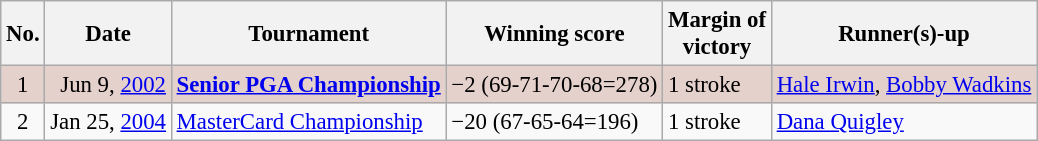<table class="wikitable" style="font-size:95%;">
<tr>
<th>No.</th>
<th>Date</th>
<th>Tournament</th>
<th>Winning score</th>
<th>Margin of<br>victory</th>
<th>Runner(s)-up</th>
</tr>
<tr style="background:#e5d1cb;">
<td align=center>1</td>
<td align=right>Jun 9, <a href='#'>2002</a></td>
<td><strong><a href='#'>Senior PGA Championship</a></strong></td>
<td>−2 (69-71-70-68=278)</td>
<td>1 stroke</td>
<td> <a href='#'>Hale Irwin</a>,  <a href='#'>Bobby Wadkins</a></td>
</tr>
<tr>
<td align=center>2</td>
<td align=right>Jan 25, <a href='#'>2004</a></td>
<td><a href='#'>MasterCard Championship</a></td>
<td>−20 (67-65-64=196)</td>
<td>1 stroke</td>
<td> <a href='#'>Dana Quigley</a></td>
</tr>
</table>
